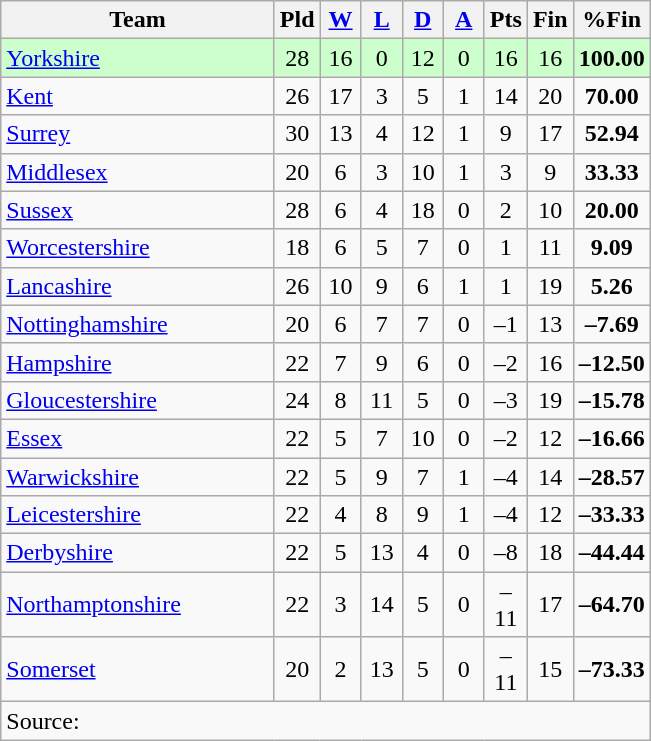<table class="wikitable" style="text-align:center;">
<tr>
<th width=175>Team</th>
<th width=20 abbr="Played">Pld</th>
<th width=20 abbr="Won"><a href='#'>W</a></th>
<th width=20 abbr="Lost"><a href='#'>L</a></th>
<th width=20 abbr="Drawn"><a href='#'>D</a></th>
<th width=20 abbr="Abandoned"><a href='#'>A</a></th>
<th width=20 abbr="Points">Pts</th>
<th width=20 abbr="Finished matches">Fin</th>
<th width=40 abbr="Percentage of finished matches">%Fin</th>
</tr>
<tr style="background:#ccffcc;">
<td style="text-align:left;"><a href='#'>Yorkshire</a></td>
<td>28</td>
<td>16</td>
<td>0</td>
<td>12</td>
<td>0</td>
<td>16</td>
<td>16</td>
<td><strong>100.00</strong></td>
</tr>
<tr>
<td style="text-align:left;"><a href='#'>Kent</a></td>
<td>26</td>
<td>17</td>
<td>3</td>
<td>5</td>
<td>1</td>
<td>14</td>
<td>20</td>
<td><strong>70.00</strong></td>
</tr>
<tr>
<td style="text-align:left;"><a href='#'>Surrey</a></td>
<td>30</td>
<td>13</td>
<td>4</td>
<td>12</td>
<td>1</td>
<td>9</td>
<td>17</td>
<td><strong>52.94</strong></td>
</tr>
<tr>
<td style="text-align:left;"><a href='#'>Middlesex</a></td>
<td>20</td>
<td>6</td>
<td>3</td>
<td>10</td>
<td>1</td>
<td>3</td>
<td>9</td>
<td><strong>33.33</strong></td>
</tr>
<tr>
<td style="text-align:left;"><a href='#'>Sussex</a></td>
<td>28</td>
<td>6</td>
<td>4</td>
<td>18</td>
<td>0</td>
<td>2</td>
<td>10</td>
<td><strong>20.00</strong></td>
</tr>
<tr>
<td style="text-align:left;"><a href='#'>Worcestershire</a></td>
<td>18</td>
<td>6</td>
<td>5</td>
<td>7</td>
<td>0</td>
<td>1</td>
<td>11</td>
<td><strong>9.09</strong></td>
</tr>
<tr>
<td style="text-align:left;"><a href='#'>Lancashire</a></td>
<td>26</td>
<td>10</td>
<td>9</td>
<td>6</td>
<td>1</td>
<td>1</td>
<td>19</td>
<td><strong>5.26</strong></td>
</tr>
<tr>
<td style="text-align:left;"><a href='#'>Nottinghamshire</a></td>
<td>20</td>
<td>6</td>
<td>7</td>
<td>7</td>
<td>0</td>
<td>–1</td>
<td>13</td>
<td><strong>–7.69</strong></td>
</tr>
<tr>
<td style="text-align:left;"><a href='#'>Hampshire</a></td>
<td>22</td>
<td>7</td>
<td>9</td>
<td>6</td>
<td>0</td>
<td>–2</td>
<td>16</td>
<td><strong>–12.50</strong></td>
</tr>
<tr>
<td style="text-align:left;"><a href='#'>Gloucestershire</a></td>
<td>24</td>
<td>8</td>
<td>11</td>
<td>5</td>
<td>0</td>
<td>–3</td>
<td>19</td>
<td><strong>–15.78</strong></td>
</tr>
<tr>
<td style="text-align:left;"><a href='#'>Essex</a></td>
<td>22</td>
<td>5</td>
<td>7</td>
<td>10</td>
<td>0</td>
<td>–2</td>
<td>12</td>
<td><strong>–16.66</strong></td>
</tr>
<tr>
<td style="text-align:left;"><a href='#'>Warwickshire</a></td>
<td>22</td>
<td>5</td>
<td>9</td>
<td>7</td>
<td>1</td>
<td>–4</td>
<td>14</td>
<td><strong>–28.57</strong></td>
</tr>
<tr>
<td style="text-align:left;"><a href='#'>Leicestershire</a></td>
<td>22</td>
<td>4</td>
<td>8</td>
<td>9</td>
<td>1</td>
<td>–4</td>
<td>12</td>
<td><strong>–33.33</strong></td>
</tr>
<tr>
<td style="text-align:left;"><a href='#'>Derbyshire</a></td>
<td>22</td>
<td>5</td>
<td>13</td>
<td>4</td>
<td>0</td>
<td>–8</td>
<td>18</td>
<td><strong>–44.44</strong></td>
</tr>
<tr>
<td style="text-align:left;"><a href='#'>Northamptonshire</a></td>
<td>22</td>
<td>3</td>
<td>14</td>
<td>5</td>
<td>0</td>
<td>–11</td>
<td>17</td>
<td><strong>–64.70</strong></td>
</tr>
<tr>
<td style="text-align:left;"><a href='#'>Somerset</a></td>
<td>20</td>
<td>2</td>
<td>13</td>
<td>5</td>
<td>0</td>
<td>–11</td>
<td>15</td>
<td><strong>–73.33</strong></td>
</tr>
<tr>
<td colspan=10 align="left">Source:</td>
</tr>
</table>
